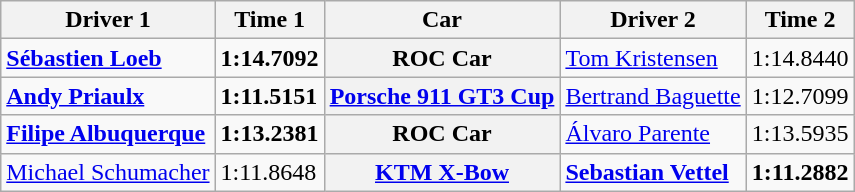<table class="wikitable">
<tr>
<th>Driver 1</th>
<th>Time 1</th>
<th>Car</th>
<th>Driver 2</th>
<th>Time 2</th>
</tr>
<tr>
<td> <strong><a href='#'>Sébastien Loeb</a></strong></td>
<td><strong>1:14.7092</strong></td>
<th>ROC Car</th>
<td> <a href='#'>Tom Kristensen</a></td>
<td>1:14.8440</td>
</tr>
<tr>
<td> <strong><a href='#'>Andy Priaulx</a></strong></td>
<td><strong>1:11.5151</strong></td>
<th><a href='#'>Porsche 911 GT3 Cup</a></th>
<td> <a href='#'>Bertrand Baguette</a></td>
<td>1:12.7099</td>
</tr>
<tr>
<td> <strong><a href='#'>Filipe Albuquerque</a></strong></td>
<td><strong>1:13.2381</strong></td>
<th>ROC Car</th>
<td> <a href='#'>Álvaro Parente</a></td>
<td>1:13.5935</td>
</tr>
<tr>
<td> <a href='#'>Michael Schumacher</a></td>
<td>1:11.8648</td>
<th><a href='#'>KTM X-Bow</a></th>
<td> <strong><a href='#'>Sebastian Vettel</a></strong></td>
<td><strong>1:11.2882</strong></td>
</tr>
</table>
